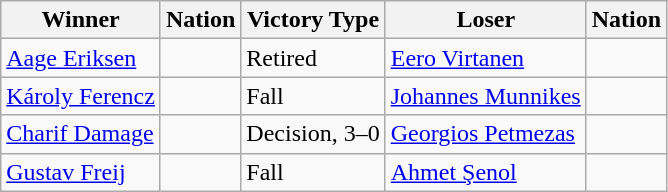<table class="wikitable sortable" style="text-align:left;">
<tr>
<th>Winner</th>
<th>Nation</th>
<th>Victory Type</th>
<th>Loser</th>
<th>Nation</th>
</tr>
<tr>
<td><a href='#'>Aage Eriksen</a></td>
<td></td>
<td>Retired</td>
<td><a href='#'>Eero Virtanen</a></td>
<td></td>
</tr>
<tr>
<td><a href='#'>Károly Ferencz</a></td>
<td></td>
<td>Fall</td>
<td><a href='#'>Johannes Munnikes</a></td>
<td></td>
</tr>
<tr>
<td><a href='#'>Charif Damage</a></td>
<td></td>
<td>Decision, 3–0</td>
<td><a href='#'>Georgios Petmezas</a></td>
<td></td>
</tr>
<tr>
<td><a href='#'>Gustav Freij</a></td>
<td></td>
<td>Fall</td>
<td><a href='#'>Ahmet Şenol</a></td>
<td></td>
</tr>
</table>
